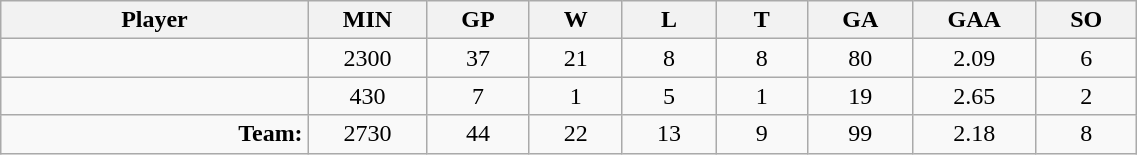<table class="wikitable sortable" width="60%">
<tr>
<th bgcolor="#DDDDFF" width="10%">Player</th>
<th width="3%" bgcolor="#DDDDFF" title="Minutes played">MIN</th>
<th width="3%" bgcolor="#DDDDFF" title="Games played in">GP</th>
<th width="3%" bgcolor="#DDDDFF" title="Wins">W</th>
<th width="3%" bgcolor="#DDDDFF"title="Losses">L</th>
<th width="3%" bgcolor="#DDDDFF" title="Ties">T</th>
<th width="3%" bgcolor="#DDDDFF" title="Goals against">GA</th>
<th width="3%" bgcolor="#DDDDFF" title="Goals against average">GAA</th>
<th width="3%" bgcolor="#DDDDFF"title="Shut-outs">SO</th>
</tr>
<tr align="center">
<td align="right"></td>
<td>2300</td>
<td>37</td>
<td>21</td>
<td>8</td>
<td>8</td>
<td>80</td>
<td>2.09</td>
<td>6</td>
</tr>
<tr align="center">
<td align="right"></td>
<td>430</td>
<td>7</td>
<td>1</td>
<td>5</td>
<td>1</td>
<td>19</td>
<td>2.65</td>
<td>2</td>
</tr>
<tr align="center">
<td align="right"><strong>Team:</strong></td>
<td>2730</td>
<td>44</td>
<td>22</td>
<td>13</td>
<td>9</td>
<td>99</td>
<td>2.18</td>
<td>8</td>
</tr>
</table>
